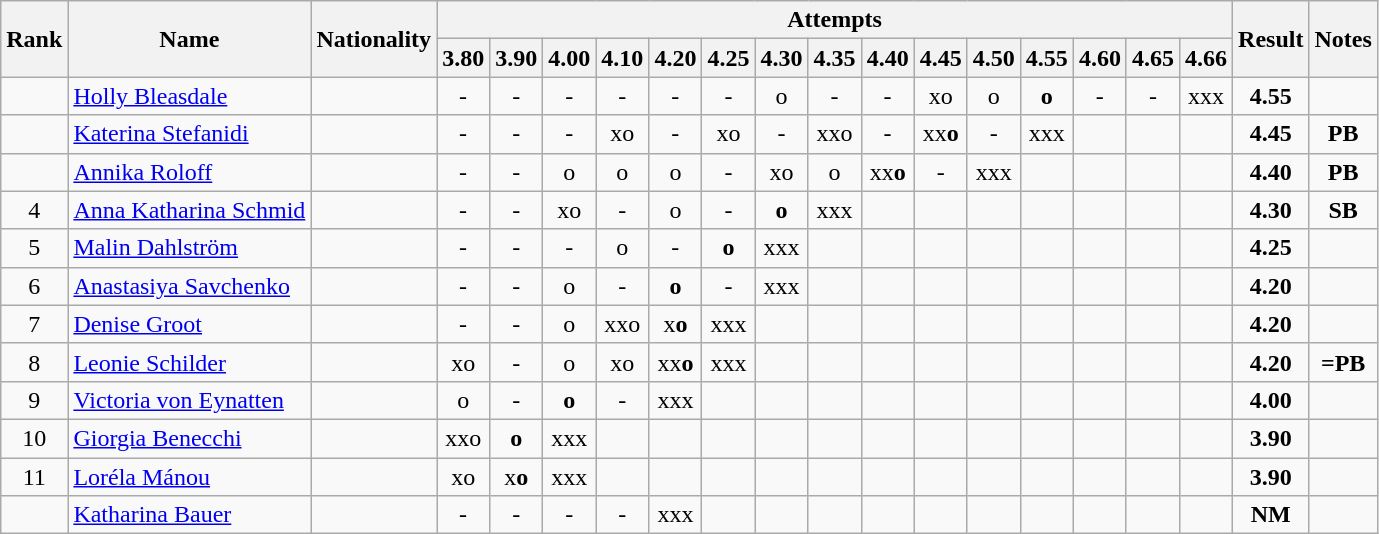<table class="wikitable sortable" style="text-align:center">
<tr>
<th rowspan=2>Rank</th>
<th rowspan=2>Name</th>
<th rowspan=2>Nationality</th>
<th colspan=15>Attempts</th>
<th rowspan=2>Result</th>
<th rowspan=2>Notes</th>
</tr>
<tr>
<th>3.80</th>
<th>3.90</th>
<th>4.00</th>
<th>4.10</th>
<th>4.20</th>
<th>4.25</th>
<th>4.30</th>
<th>4.35</th>
<th>4.40</th>
<th>4.45</th>
<th>4.50</th>
<th>4.55</th>
<th>4.60</th>
<th>4.65</th>
<th>4.66</th>
</tr>
<tr>
<td></td>
<td align=left><a href='#'>Holly Bleasdale</a></td>
<td align=left></td>
<td>-</td>
<td>-</td>
<td>-</td>
<td>-</td>
<td>-</td>
<td>-</td>
<td>o</td>
<td>-</td>
<td>-</td>
<td>xo</td>
<td>o</td>
<td><strong>o</strong></td>
<td>-</td>
<td>-</td>
<td>xxx</td>
<td><strong>4.55</strong></td>
<td></td>
</tr>
<tr>
<td></td>
<td align=left><a href='#'>Katerina Stefanidi</a></td>
<td align=left></td>
<td>-</td>
<td>-</td>
<td>-</td>
<td>xo</td>
<td>-</td>
<td>xo</td>
<td>-</td>
<td>xxo</td>
<td>-</td>
<td>xx<strong>o</strong></td>
<td>-</td>
<td>xxx</td>
<td></td>
<td></td>
<td></td>
<td><strong>4.45</strong></td>
<td><strong>PB</strong></td>
</tr>
<tr>
<td></td>
<td align=left><a href='#'>Annika Roloff</a></td>
<td align=left></td>
<td>-</td>
<td>-</td>
<td>o</td>
<td>o</td>
<td>o</td>
<td>-</td>
<td>xo</td>
<td>o</td>
<td>xx<strong>o</strong></td>
<td>-</td>
<td>xxx</td>
<td></td>
<td></td>
<td></td>
<td></td>
<td><strong>4.40</strong></td>
<td><strong>PB</strong></td>
</tr>
<tr>
<td>4</td>
<td align=left><a href='#'>Anna Katharina Schmid</a></td>
<td align=left></td>
<td>-</td>
<td>-</td>
<td>xo</td>
<td>-</td>
<td>o</td>
<td>-</td>
<td><strong>o</strong></td>
<td>xxx</td>
<td></td>
<td></td>
<td></td>
<td></td>
<td></td>
<td></td>
<td></td>
<td><strong>4.30</strong></td>
<td><strong>SB</strong></td>
</tr>
<tr>
<td>5</td>
<td align=left><a href='#'>Malin Dahlström</a></td>
<td align=left></td>
<td>-</td>
<td>-</td>
<td>-</td>
<td>o</td>
<td>-</td>
<td><strong>o</strong></td>
<td>xxx</td>
<td></td>
<td></td>
<td></td>
<td></td>
<td></td>
<td></td>
<td></td>
<td></td>
<td><strong>4.25</strong></td>
<td></td>
</tr>
<tr>
<td>6</td>
<td align=left><a href='#'>Anastasiya Savchenko</a></td>
<td align=left></td>
<td>-</td>
<td>-</td>
<td>o</td>
<td>-</td>
<td><strong>o</strong></td>
<td>-</td>
<td>xxx</td>
<td></td>
<td></td>
<td></td>
<td></td>
<td></td>
<td></td>
<td></td>
<td></td>
<td><strong>4.20</strong></td>
<td></td>
</tr>
<tr>
<td>7</td>
<td align=left><a href='#'>Denise Groot</a></td>
<td align=left></td>
<td>-</td>
<td>-</td>
<td>o</td>
<td>xxo</td>
<td>x<strong>o</strong></td>
<td>xxx</td>
<td></td>
<td></td>
<td></td>
<td></td>
<td></td>
<td></td>
<td></td>
<td></td>
<td></td>
<td><strong>4.20</strong></td>
<td></td>
</tr>
<tr>
<td>8</td>
<td align=left><a href='#'>Leonie Schilder</a></td>
<td align=left></td>
<td>xo</td>
<td>-</td>
<td>o</td>
<td>xo</td>
<td>xx<strong>o</strong></td>
<td>xxx</td>
<td></td>
<td></td>
<td></td>
<td></td>
<td></td>
<td></td>
<td></td>
<td></td>
<td></td>
<td><strong>4.20</strong></td>
<td><strong>=PB</strong></td>
</tr>
<tr>
<td>9</td>
<td align=left><a href='#'>Victoria von Eynatten</a></td>
<td align=left></td>
<td>o</td>
<td>-</td>
<td><strong>o</strong></td>
<td>-</td>
<td>xxx</td>
<td></td>
<td></td>
<td></td>
<td></td>
<td></td>
<td></td>
<td></td>
<td></td>
<td></td>
<td></td>
<td><strong>4.00</strong></td>
<td></td>
</tr>
<tr>
<td>10</td>
<td align=left><a href='#'>Giorgia Benecchi</a></td>
<td align=left></td>
<td>xxo</td>
<td><strong>o</strong></td>
<td>xxx</td>
<td></td>
<td></td>
<td></td>
<td></td>
<td></td>
<td></td>
<td></td>
<td></td>
<td></td>
<td></td>
<td></td>
<td></td>
<td><strong>3.90</strong></td>
<td></td>
</tr>
<tr>
<td>11</td>
<td align=left><a href='#'>Loréla Mánou</a></td>
<td align=left></td>
<td>xo</td>
<td>x<strong>o</strong></td>
<td>xxx</td>
<td></td>
<td></td>
<td></td>
<td></td>
<td></td>
<td></td>
<td></td>
<td></td>
<td></td>
<td></td>
<td></td>
<td></td>
<td><strong>3.90</strong></td>
<td></td>
</tr>
<tr>
<td></td>
<td align=left><a href='#'>Katharina Bauer</a></td>
<td align=left></td>
<td>-</td>
<td>-</td>
<td>-</td>
<td>-</td>
<td>xxx</td>
<td></td>
<td></td>
<td></td>
<td></td>
<td></td>
<td></td>
<td></td>
<td></td>
<td></td>
<td></td>
<td><strong>NM</strong></td>
<td></td>
</tr>
</table>
